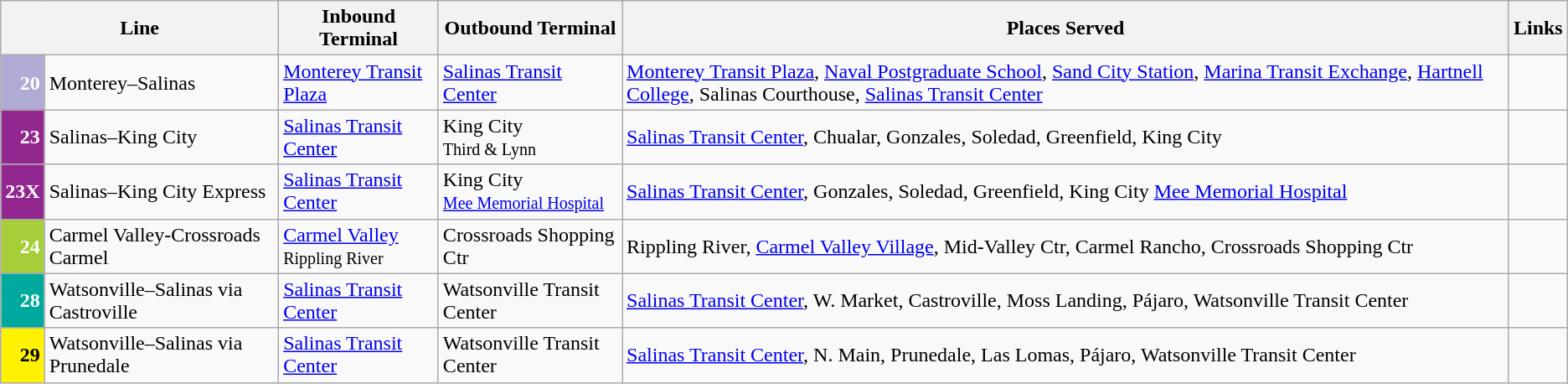<table class="wikitable">
<tr>
<th colspan="2">Line</th>
<th>Inbound Terminal</th>
<th>Outbound Terminal</th>
<th>Places Served</th>
<th>Links</th>
</tr>
<tr>
<td style="background:#b0abd4; color:white" align="right"><strong>20</strong></td>
<td>Monterey–Salinas</td>
<td><a href='#'>Monterey Transit Plaza</a></td>
<td><a href='#'>Salinas Transit Center</a></td>
<td><a href='#'>Monterey Transit Plaza</a>, <a href='#'>Naval Postgraduate School</a>, <a href='#'>Sand City Station</a>, <a href='#'>Marina Transit Exchange</a>, <a href='#'>Hartnell College</a>, Salinas Courthouse, <a href='#'>Salinas Transit Center</a></td>
<td></td>
</tr>
<tr>
<td style="background:#92278f; color:white" align="right"><strong>23</strong></td>
<td>Salinas–King City</td>
<td><a href='#'>Salinas Transit Center</a></td>
<td>King City<br><small>Third & Lynn</small></td>
<td><a href='#'>Salinas Transit Center</a>, Chualar, Gonzales, Soledad, Greenfield, King City</td>
<td></td>
</tr>
<tr>
<td style="background:#92278f; color:white" align="right"><strong>23X</strong></td>
<td>Salinas–King City Express</td>
<td><a href='#'>Salinas Transit Center</a></td>
<td>King City<br><small><a href='#'>Mee Memorial Hospital</a> </small></td>
<td><a href='#'>Salinas Transit Center</a>, Gonzales, Soledad, Greenfield, King City <a href='#'>Mee Memorial Hospital</a></td>
<td></td>
</tr>
<tr>
<td style="background:#a6ce39; color:white" align="right"><strong>24</strong></td>
<td>Carmel Valley-Crossroads Carmel</td>
<td><a href='#'>Carmel Valley</a><br><small>Rippling River</small></td>
<td>Crossroads Shopping Ctr</td>
<td>Rippling River, <a href='#'>Carmel Valley Village</a>,  Mid-Valley Ctr, Carmel Rancho, Crossroads Shopping Ctr</td>
<td></td>
</tr>
<tr>
<td style="background:#00a99d; color:white" align="right"><strong>28</strong></td>
<td>Watsonville–Salinas via Castroville</td>
<td><a href='#'>Salinas Transit Center</a></td>
<td>Watsonville Transit Center</td>
<td><a href='#'>Salinas Transit Center</a>, W. Market, Castroville, Moss Landing, Pájaro, Watsonville Transit Center</td>
<td></td>
</tr>
<tr>
<td style="background:#fff200; color:black" align="right"><strong>29</strong></td>
<td>Watsonville–Salinas via Prunedale</td>
<td><a href='#'>Salinas Transit Center</a></td>
<td>Watsonville Transit Center</td>
<td><a href='#'>Salinas Transit Center</a>, N. Main, Prunedale, Las Lomas, Pájaro, Watsonville Transit Center</td>
<td></td>
</tr>
</table>
